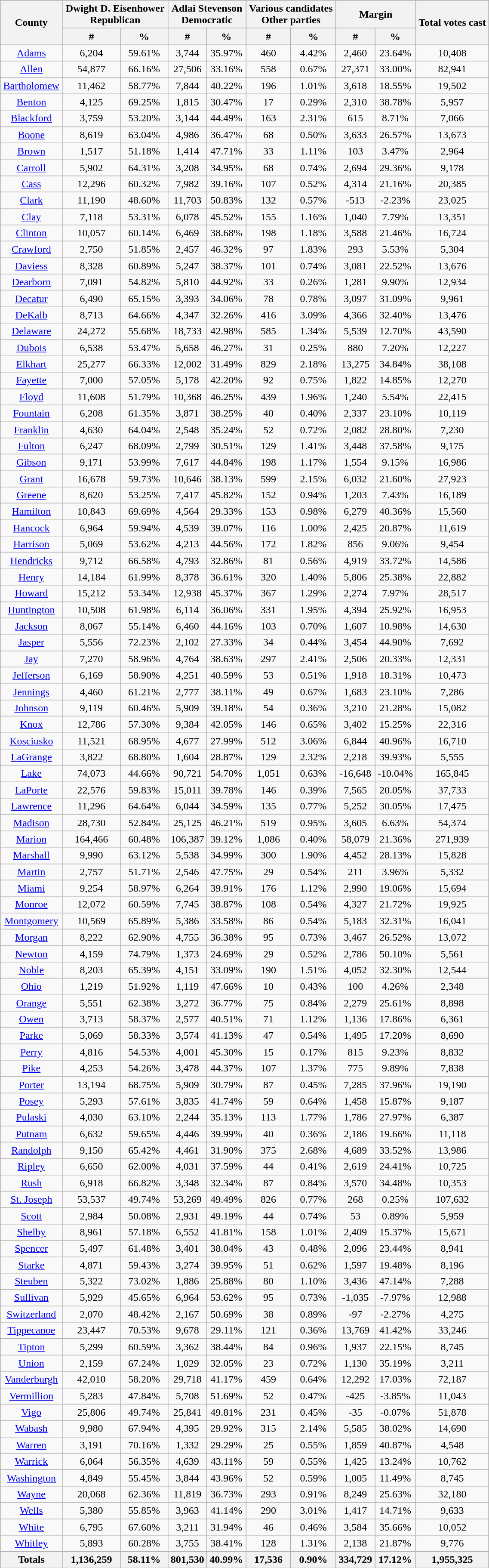<table width="60%"  class="wikitable sortable" style="text-align:center">
<tr>
<th style="text-align:center;" rowspan="2">County</th>
<th style="text-align:center;" colspan="2">Dwight D. Eisenhower<br>Republican</th>
<th style="text-align:center;" colspan="2">Adlai Stevenson<br>Democratic</th>
<th style="text-align:center;" colspan="2">Various candidates<br>Other parties</th>
<th style="text-align:center;" colspan="2">Margin</th>
<th style="text-align:center;" rowspan="2">Total votes cast</th>
</tr>
<tr>
<th style="text-align:center;" data-sort-type="number">#</th>
<th style="text-align:center;" data-sort-type="number">%</th>
<th style="text-align:center;" data-sort-type="number">#</th>
<th style="text-align:center;" data-sort-type="number">%</th>
<th style="text-align:center;" data-sort-type="number">#</th>
<th style="text-align:center;" data-sort-type="number">%</th>
<th style="text-align:center;" data-sort-type="number">#</th>
<th style="text-align:center;" data-sort-type="number">%</th>
</tr>
<tr style="text-align:center;">
<td><a href='#'>Adams</a></td>
<td>6,204</td>
<td>59.61%</td>
<td>3,744</td>
<td>35.97%</td>
<td>460</td>
<td>4.42%</td>
<td>2,460</td>
<td>23.64%</td>
<td>10,408</td>
</tr>
<tr style="text-align:center;">
<td><a href='#'>Allen</a></td>
<td>54,877</td>
<td>66.16%</td>
<td>27,506</td>
<td>33.16%</td>
<td>558</td>
<td>0.67%</td>
<td>27,371</td>
<td>33.00%</td>
<td>82,941</td>
</tr>
<tr style="text-align:center;">
<td><a href='#'>Bartholomew</a></td>
<td>11,462</td>
<td>58.77%</td>
<td>7,844</td>
<td>40.22%</td>
<td>196</td>
<td>1.01%</td>
<td>3,618</td>
<td>18.55%</td>
<td>19,502</td>
</tr>
<tr style="text-align:center;">
<td><a href='#'>Benton</a></td>
<td>4,125</td>
<td>69.25%</td>
<td>1,815</td>
<td>30.47%</td>
<td>17</td>
<td>0.29%</td>
<td>2,310</td>
<td>38.78%</td>
<td>5,957</td>
</tr>
<tr style="text-align:center;">
<td><a href='#'>Blackford</a></td>
<td>3,759</td>
<td>53.20%</td>
<td>3,144</td>
<td>44.49%</td>
<td>163</td>
<td>2.31%</td>
<td>615</td>
<td>8.71%</td>
<td>7,066</td>
</tr>
<tr style="text-align:center;">
<td><a href='#'>Boone</a></td>
<td>8,619</td>
<td>63.04%</td>
<td>4,986</td>
<td>36.47%</td>
<td>68</td>
<td>0.50%</td>
<td>3,633</td>
<td>26.57%</td>
<td>13,673</td>
</tr>
<tr style="text-align:center;">
<td><a href='#'>Brown</a></td>
<td>1,517</td>
<td>51.18%</td>
<td>1,414</td>
<td>47.71%</td>
<td>33</td>
<td>1.11%</td>
<td>103</td>
<td>3.47%</td>
<td>2,964</td>
</tr>
<tr style="text-align:center;">
<td><a href='#'>Carroll</a></td>
<td>5,902</td>
<td>64.31%</td>
<td>3,208</td>
<td>34.95%</td>
<td>68</td>
<td>0.74%</td>
<td>2,694</td>
<td>29.36%</td>
<td>9,178</td>
</tr>
<tr style="text-align:center;">
<td><a href='#'>Cass</a></td>
<td>12,296</td>
<td>60.32%</td>
<td>7,982</td>
<td>39.16%</td>
<td>107</td>
<td>0.52%</td>
<td>4,314</td>
<td>21.16%</td>
<td>20,385</td>
</tr>
<tr style="text-align:center;">
<td><a href='#'>Clark</a></td>
<td>11,190</td>
<td>48.60%</td>
<td>11,703</td>
<td>50.83%</td>
<td>132</td>
<td>0.57%</td>
<td>-513</td>
<td>-2.23%</td>
<td>23,025</td>
</tr>
<tr style="text-align:center;">
<td><a href='#'>Clay</a></td>
<td>7,118</td>
<td>53.31%</td>
<td>6,078</td>
<td>45.52%</td>
<td>155</td>
<td>1.16%</td>
<td>1,040</td>
<td>7.79%</td>
<td>13,351</td>
</tr>
<tr style="text-align:center;">
<td><a href='#'>Clinton</a></td>
<td>10,057</td>
<td>60.14%</td>
<td>6,469</td>
<td>38.68%</td>
<td>198</td>
<td>1.18%</td>
<td>3,588</td>
<td>21.46%</td>
<td>16,724</td>
</tr>
<tr style="text-align:center;">
<td><a href='#'>Crawford</a></td>
<td>2,750</td>
<td>51.85%</td>
<td>2,457</td>
<td>46.32%</td>
<td>97</td>
<td>1.83%</td>
<td>293</td>
<td>5.53%</td>
<td>5,304</td>
</tr>
<tr style="text-align:center;">
<td><a href='#'>Daviess</a></td>
<td>8,328</td>
<td>60.89%</td>
<td>5,247</td>
<td>38.37%</td>
<td>101</td>
<td>0.74%</td>
<td>3,081</td>
<td>22.52%</td>
<td>13,676</td>
</tr>
<tr style="text-align:center;">
<td><a href='#'>Dearborn</a></td>
<td>7,091</td>
<td>54.82%</td>
<td>5,810</td>
<td>44.92%</td>
<td>33</td>
<td>0.26%</td>
<td>1,281</td>
<td>9.90%</td>
<td>12,934</td>
</tr>
<tr style="text-align:center;">
<td><a href='#'>Decatur</a></td>
<td>6,490</td>
<td>65.15%</td>
<td>3,393</td>
<td>34.06%</td>
<td>78</td>
<td>0.78%</td>
<td>3,097</td>
<td>31.09%</td>
<td>9,961</td>
</tr>
<tr style="text-align:center;">
<td><a href='#'>DeKalb</a></td>
<td>8,713</td>
<td>64.66%</td>
<td>4,347</td>
<td>32.26%</td>
<td>416</td>
<td>3.09%</td>
<td>4,366</td>
<td>32.40%</td>
<td>13,476</td>
</tr>
<tr style="text-align:center;">
<td><a href='#'>Delaware</a></td>
<td>24,272</td>
<td>55.68%</td>
<td>18,733</td>
<td>42.98%</td>
<td>585</td>
<td>1.34%</td>
<td>5,539</td>
<td>12.70%</td>
<td>43,590</td>
</tr>
<tr style="text-align:center;">
<td><a href='#'>Dubois</a></td>
<td>6,538</td>
<td>53.47%</td>
<td>5,658</td>
<td>46.27%</td>
<td>31</td>
<td>0.25%</td>
<td>880</td>
<td>7.20%</td>
<td>12,227</td>
</tr>
<tr style="text-align:center;">
<td><a href='#'>Elkhart</a></td>
<td>25,277</td>
<td>66.33%</td>
<td>12,002</td>
<td>31.49%</td>
<td>829</td>
<td>2.18%</td>
<td>13,275</td>
<td>34.84%</td>
<td>38,108</td>
</tr>
<tr style="text-align:center;">
<td><a href='#'>Fayette</a></td>
<td>7,000</td>
<td>57.05%</td>
<td>5,178</td>
<td>42.20%</td>
<td>92</td>
<td>0.75%</td>
<td>1,822</td>
<td>14.85%</td>
<td>12,270</td>
</tr>
<tr style="text-align:center;">
<td><a href='#'>Floyd</a></td>
<td>11,608</td>
<td>51.79%</td>
<td>10,368</td>
<td>46.25%</td>
<td>439</td>
<td>1.96%</td>
<td>1,240</td>
<td>5.54%</td>
<td>22,415</td>
</tr>
<tr style="text-align:center;">
<td><a href='#'>Fountain</a></td>
<td>6,208</td>
<td>61.35%</td>
<td>3,871</td>
<td>38.25%</td>
<td>40</td>
<td>0.40%</td>
<td>2,337</td>
<td>23.10%</td>
<td>10,119</td>
</tr>
<tr style="text-align:center;">
<td><a href='#'>Franklin</a></td>
<td>4,630</td>
<td>64.04%</td>
<td>2,548</td>
<td>35.24%</td>
<td>52</td>
<td>0.72%</td>
<td>2,082</td>
<td>28.80%</td>
<td>7,230</td>
</tr>
<tr style="text-align:center;">
<td><a href='#'>Fulton</a></td>
<td>6,247</td>
<td>68.09%</td>
<td>2,799</td>
<td>30.51%</td>
<td>129</td>
<td>1.41%</td>
<td>3,448</td>
<td>37.58%</td>
<td>9,175</td>
</tr>
<tr style="text-align:center;">
<td><a href='#'>Gibson</a></td>
<td>9,171</td>
<td>53.99%</td>
<td>7,617</td>
<td>44.84%</td>
<td>198</td>
<td>1.17%</td>
<td>1,554</td>
<td>9.15%</td>
<td>16,986</td>
</tr>
<tr style="text-align:center;">
<td><a href='#'>Grant</a></td>
<td>16,678</td>
<td>59.73%</td>
<td>10,646</td>
<td>38.13%</td>
<td>599</td>
<td>2.15%</td>
<td>6,032</td>
<td>21.60%</td>
<td>27,923</td>
</tr>
<tr style="text-align:center;">
<td><a href='#'>Greene</a></td>
<td>8,620</td>
<td>53.25%</td>
<td>7,417</td>
<td>45.82%</td>
<td>152</td>
<td>0.94%</td>
<td>1,203</td>
<td>7.43%</td>
<td>16,189</td>
</tr>
<tr style="text-align:center;">
<td><a href='#'>Hamilton</a></td>
<td>10,843</td>
<td>69.69%</td>
<td>4,564</td>
<td>29.33%</td>
<td>153</td>
<td>0.98%</td>
<td>6,279</td>
<td>40.36%</td>
<td>15,560</td>
</tr>
<tr style="text-align:center;">
<td><a href='#'>Hancock</a></td>
<td>6,964</td>
<td>59.94%</td>
<td>4,539</td>
<td>39.07%</td>
<td>116</td>
<td>1.00%</td>
<td>2,425</td>
<td>20.87%</td>
<td>11,619</td>
</tr>
<tr style="text-align:center;">
<td><a href='#'>Harrison</a></td>
<td>5,069</td>
<td>53.62%</td>
<td>4,213</td>
<td>44.56%</td>
<td>172</td>
<td>1.82%</td>
<td>856</td>
<td>9.06%</td>
<td>9,454</td>
</tr>
<tr style="text-align:center;">
<td><a href='#'>Hendricks</a></td>
<td>9,712</td>
<td>66.58%</td>
<td>4,793</td>
<td>32.86%</td>
<td>81</td>
<td>0.56%</td>
<td>4,919</td>
<td>33.72%</td>
<td>14,586</td>
</tr>
<tr style="text-align:center;">
<td><a href='#'>Henry</a></td>
<td>14,184</td>
<td>61.99%</td>
<td>8,378</td>
<td>36.61%</td>
<td>320</td>
<td>1.40%</td>
<td>5,806</td>
<td>25.38%</td>
<td>22,882</td>
</tr>
<tr style="text-align:center;">
<td><a href='#'>Howard</a></td>
<td>15,212</td>
<td>53.34%</td>
<td>12,938</td>
<td>45.37%</td>
<td>367</td>
<td>1.29%</td>
<td>2,274</td>
<td>7.97%</td>
<td>28,517</td>
</tr>
<tr style="text-align:center;">
<td><a href='#'>Huntington</a></td>
<td>10,508</td>
<td>61.98%</td>
<td>6,114</td>
<td>36.06%</td>
<td>331</td>
<td>1.95%</td>
<td>4,394</td>
<td>25.92%</td>
<td>16,953</td>
</tr>
<tr style="text-align:center;">
<td><a href='#'>Jackson</a></td>
<td>8,067</td>
<td>55.14%</td>
<td>6,460</td>
<td>44.16%</td>
<td>103</td>
<td>0.70%</td>
<td>1,607</td>
<td>10.98%</td>
<td>14,630</td>
</tr>
<tr style="text-align:center;">
<td><a href='#'>Jasper</a></td>
<td>5,556</td>
<td>72.23%</td>
<td>2,102</td>
<td>27.33%</td>
<td>34</td>
<td>0.44%</td>
<td>3,454</td>
<td>44.90%</td>
<td>7,692</td>
</tr>
<tr style="text-align:center;">
<td><a href='#'>Jay</a></td>
<td>7,270</td>
<td>58.96%</td>
<td>4,764</td>
<td>38.63%</td>
<td>297</td>
<td>2.41%</td>
<td>2,506</td>
<td>20.33%</td>
<td>12,331</td>
</tr>
<tr style="text-align:center;">
<td><a href='#'>Jefferson</a></td>
<td>6,169</td>
<td>58.90%</td>
<td>4,251</td>
<td>40.59%</td>
<td>53</td>
<td>0.51%</td>
<td>1,918</td>
<td>18.31%</td>
<td>10,473</td>
</tr>
<tr style="text-align:center;">
<td><a href='#'>Jennings</a></td>
<td>4,460</td>
<td>61.21%</td>
<td>2,777</td>
<td>38.11%</td>
<td>49</td>
<td>0.67%</td>
<td>1,683</td>
<td>23.10%</td>
<td>7,286</td>
</tr>
<tr style="text-align:center;">
<td><a href='#'>Johnson</a></td>
<td>9,119</td>
<td>60.46%</td>
<td>5,909</td>
<td>39.18%</td>
<td>54</td>
<td>0.36%</td>
<td>3,210</td>
<td>21.28%</td>
<td>15,082</td>
</tr>
<tr style="text-align:center;">
<td><a href='#'>Knox</a></td>
<td>12,786</td>
<td>57.30%</td>
<td>9,384</td>
<td>42.05%</td>
<td>146</td>
<td>0.65%</td>
<td>3,402</td>
<td>15.25%</td>
<td>22,316</td>
</tr>
<tr style="text-align:center;">
<td><a href='#'>Kosciusko</a></td>
<td>11,521</td>
<td>68.95%</td>
<td>4,677</td>
<td>27.99%</td>
<td>512</td>
<td>3.06%</td>
<td>6,844</td>
<td>40.96%</td>
<td>16,710</td>
</tr>
<tr style="text-align:center;">
<td><a href='#'>LaGrange</a></td>
<td>3,822</td>
<td>68.80%</td>
<td>1,604</td>
<td>28.87%</td>
<td>129</td>
<td>2.32%</td>
<td>2,218</td>
<td>39.93%</td>
<td>5,555</td>
</tr>
<tr style="text-align:center;">
<td><a href='#'>Lake</a></td>
<td>74,073</td>
<td>44.66%</td>
<td>90,721</td>
<td>54.70%</td>
<td>1,051</td>
<td>0.63%</td>
<td>-16,648</td>
<td>-10.04%</td>
<td>165,845</td>
</tr>
<tr style="text-align:center;">
<td><a href='#'>LaPorte</a></td>
<td>22,576</td>
<td>59.83%</td>
<td>15,011</td>
<td>39.78%</td>
<td>146</td>
<td>0.39%</td>
<td>7,565</td>
<td>20.05%</td>
<td>37,733</td>
</tr>
<tr style="text-align:center;">
<td><a href='#'>Lawrence</a></td>
<td>11,296</td>
<td>64.64%</td>
<td>6,044</td>
<td>34.59%</td>
<td>135</td>
<td>0.77%</td>
<td>5,252</td>
<td>30.05%</td>
<td>17,475</td>
</tr>
<tr style="text-align:center;">
<td><a href='#'>Madison</a></td>
<td>28,730</td>
<td>52.84%</td>
<td>25,125</td>
<td>46.21%</td>
<td>519</td>
<td>0.95%</td>
<td>3,605</td>
<td>6.63%</td>
<td>54,374</td>
</tr>
<tr style="text-align:center;">
<td><a href='#'>Marion</a></td>
<td>164,466</td>
<td>60.48%</td>
<td>106,387</td>
<td>39.12%</td>
<td>1,086</td>
<td>0.40%</td>
<td>58,079</td>
<td>21.36%</td>
<td>271,939</td>
</tr>
<tr style="text-align:center;">
<td><a href='#'>Marshall</a></td>
<td>9,990</td>
<td>63.12%</td>
<td>5,538</td>
<td>34.99%</td>
<td>300</td>
<td>1.90%</td>
<td>4,452</td>
<td>28.13%</td>
<td>15,828</td>
</tr>
<tr style="text-align:center;">
<td><a href='#'>Martin</a></td>
<td>2,757</td>
<td>51.71%</td>
<td>2,546</td>
<td>47.75%</td>
<td>29</td>
<td>0.54%</td>
<td>211</td>
<td>3.96%</td>
<td>5,332</td>
</tr>
<tr style="text-align:center;">
<td><a href='#'>Miami</a></td>
<td>9,254</td>
<td>58.97%</td>
<td>6,264</td>
<td>39.91%</td>
<td>176</td>
<td>1.12%</td>
<td>2,990</td>
<td>19.06%</td>
<td>15,694</td>
</tr>
<tr style="text-align:center;">
<td><a href='#'>Monroe</a></td>
<td>12,072</td>
<td>60.59%</td>
<td>7,745</td>
<td>38.87%</td>
<td>108</td>
<td>0.54%</td>
<td>4,327</td>
<td>21.72%</td>
<td>19,925</td>
</tr>
<tr style="text-align:center;">
<td><a href='#'>Montgomery</a></td>
<td>10,569</td>
<td>65.89%</td>
<td>5,386</td>
<td>33.58%</td>
<td>86</td>
<td>0.54%</td>
<td>5,183</td>
<td>32.31%</td>
<td>16,041</td>
</tr>
<tr style="text-align:center;">
<td><a href='#'>Morgan</a></td>
<td>8,222</td>
<td>62.90%</td>
<td>4,755</td>
<td>36.38%</td>
<td>95</td>
<td>0.73%</td>
<td>3,467</td>
<td>26.52%</td>
<td>13,072</td>
</tr>
<tr style="text-align:center;">
<td><a href='#'>Newton</a></td>
<td>4,159</td>
<td>74.79%</td>
<td>1,373</td>
<td>24.69%</td>
<td>29</td>
<td>0.52%</td>
<td>2,786</td>
<td>50.10%</td>
<td>5,561</td>
</tr>
<tr style="text-align:center;">
<td><a href='#'>Noble</a></td>
<td>8,203</td>
<td>65.39%</td>
<td>4,151</td>
<td>33.09%</td>
<td>190</td>
<td>1.51%</td>
<td>4,052</td>
<td>32.30%</td>
<td>12,544</td>
</tr>
<tr style="text-align:center;">
<td><a href='#'>Ohio</a></td>
<td>1,219</td>
<td>51.92%</td>
<td>1,119</td>
<td>47.66%</td>
<td>10</td>
<td>0.43%</td>
<td>100</td>
<td>4.26%</td>
<td>2,348</td>
</tr>
<tr style="text-align:center;">
<td><a href='#'>Orange</a></td>
<td>5,551</td>
<td>62.38%</td>
<td>3,272</td>
<td>36.77%</td>
<td>75</td>
<td>0.84%</td>
<td>2,279</td>
<td>25.61%</td>
<td>8,898</td>
</tr>
<tr style="text-align:center;">
<td><a href='#'>Owen</a></td>
<td>3,713</td>
<td>58.37%</td>
<td>2,577</td>
<td>40.51%</td>
<td>71</td>
<td>1.12%</td>
<td>1,136</td>
<td>17.86%</td>
<td>6,361</td>
</tr>
<tr style="text-align:center;">
<td><a href='#'>Parke</a></td>
<td>5,069</td>
<td>58.33%</td>
<td>3,574</td>
<td>41.13%</td>
<td>47</td>
<td>0.54%</td>
<td>1,495</td>
<td>17.20%</td>
<td>8,690</td>
</tr>
<tr style="text-align:center;">
<td><a href='#'>Perry</a></td>
<td>4,816</td>
<td>54.53%</td>
<td>4,001</td>
<td>45.30%</td>
<td>15</td>
<td>0.17%</td>
<td>815</td>
<td>9.23%</td>
<td>8,832</td>
</tr>
<tr style="text-align:center;">
<td><a href='#'>Pike</a></td>
<td>4,253</td>
<td>54.26%</td>
<td>3,478</td>
<td>44.37%</td>
<td>107</td>
<td>1.37%</td>
<td>775</td>
<td>9.89%</td>
<td>7,838</td>
</tr>
<tr style="text-align:center;">
<td><a href='#'>Porter</a></td>
<td>13,194</td>
<td>68.75%</td>
<td>5,909</td>
<td>30.79%</td>
<td>87</td>
<td>0.45%</td>
<td>7,285</td>
<td>37.96%</td>
<td>19,190</td>
</tr>
<tr style="text-align:center;">
<td><a href='#'>Posey</a></td>
<td>5,293</td>
<td>57.61%</td>
<td>3,835</td>
<td>41.74%</td>
<td>59</td>
<td>0.64%</td>
<td>1,458</td>
<td>15.87%</td>
<td>9,187</td>
</tr>
<tr style="text-align:center;">
<td><a href='#'>Pulaski</a></td>
<td>4,030</td>
<td>63.10%</td>
<td>2,244</td>
<td>35.13%</td>
<td>113</td>
<td>1.77%</td>
<td>1,786</td>
<td>27.97%</td>
<td>6,387</td>
</tr>
<tr style="text-align:center;">
<td><a href='#'>Putnam</a></td>
<td>6,632</td>
<td>59.65%</td>
<td>4,446</td>
<td>39.99%</td>
<td>40</td>
<td>0.36%</td>
<td>2,186</td>
<td>19.66%</td>
<td>11,118</td>
</tr>
<tr style="text-align:center;">
<td><a href='#'>Randolph</a></td>
<td>9,150</td>
<td>65.42%</td>
<td>4,461</td>
<td>31.90%</td>
<td>375</td>
<td>2.68%</td>
<td>4,689</td>
<td>33.52%</td>
<td>13,986</td>
</tr>
<tr style="text-align:center;">
<td><a href='#'>Ripley</a></td>
<td>6,650</td>
<td>62.00%</td>
<td>4,031</td>
<td>37.59%</td>
<td>44</td>
<td>0.41%</td>
<td>2,619</td>
<td>24.41%</td>
<td>10,725</td>
</tr>
<tr style="text-align:center;">
<td><a href='#'>Rush</a></td>
<td>6,918</td>
<td>66.82%</td>
<td>3,348</td>
<td>32.34%</td>
<td>87</td>
<td>0.84%</td>
<td>3,570</td>
<td>34.48%</td>
<td>10,353</td>
</tr>
<tr style="text-align:center;">
<td><a href='#'>St. Joseph</a></td>
<td>53,537</td>
<td>49.74%</td>
<td>53,269</td>
<td>49.49%</td>
<td>826</td>
<td>0.77%</td>
<td>268</td>
<td>0.25%</td>
<td>107,632</td>
</tr>
<tr style="text-align:center;">
<td><a href='#'>Scott</a></td>
<td>2,984</td>
<td>50.08%</td>
<td>2,931</td>
<td>49.19%</td>
<td>44</td>
<td>0.74%</td>
<td>53</td>
<td>0.89%</td>
<td>5,959</td>
</tr>
<tr style="text-align:center;">
<td><a href='#'>Shelby</a></td>
<td>8,961</td>
<td>57.18%</td>
<td>6,552</td>
<td>41.81%</td>
<td>158</td>
<td>1.01%</td>
<td>2,409</td>
<td>15.37%</td>
<td>15,671</td>
</tr>
<tr style="text-align:center;">
<td><a href='#'>Spencer</a></td>
<td>5,497</td>
<td>61.48%</td>
<td>3,401</td>
<td>38.04%</td>
<td>43</td>
<td>0.48%</td>
<td>2,096</td>
<td>23.44%</td>
<td>8,941</td>
</tr>
<tr style="text-align:center;">
<td><a href='#'>Starke</a></td>
<td>4,871</td>
<td>59.43%</td>
<td>3,274</td>
<td>39.95%</td>
<td>51</td>
<td>0.62%</td>
<td>1,597</td>
<td>19.48%</td>
<td>8,196</td>
</tr>
<tr style="text-align:center;">
<td><a href='#'>Steuben</a></td>
<td>5,322</td>
<td>73.02%</td>
<td>1,886</td>
<td>25.88%</td>
<td>80</td>
<td>1.10%</td>
<td>3,436</td>
<td>47.14%</td>
<td>7,288</td>
</tr>
<tr style="text-align:center;">
<td><a href='#'>Sullivan</a></td>
<td>5,929</td>
<td>45.65%</td>
<td>6,964</td>
<td>53.62%</td>
<td>95</td>
<td>0.73%</td>
<td>-1,035</td>
<td>-7.97%</td>
<td>12,988</td>
</tr>
<tr style="text-align:center;">
<td><a href='#'>Switzerland</a></td>
<td>2,070</td>
<td>48.42%</td>
<td>2,167</td>
<td>50.69%</td>
<td>38</td>
<td>0.89%</td>
<td>-97</td>
<td>-2.27%</td>
<td>4,275</td>
</tr>
<tr style="text-align:center;">
<td><a href='#'>Tippecanoe</a></td>
<td>23,447</td>
<td>70.53%</td>
<td>9,678</td>
<td>29.11%</td>
<td>121</td>
<td>0.36%</td>
<td>13,769</td>
<td>41.42%</td>
<td>33,246</td>
</tr>
<tr style="text-align:center;">
<td><a href='#'>Tipton</a></td>
<td>5,299</td>
<td>60.59%</td>
<td>3,362</td>
<td>38.44%</td>
<td>84</td>
<td>0.96%</td>
<td>1,937</td>
<td>22.15%</td>
<td>8,745</td>
</tr>
<tr style="text-align:center;">
<td><a href='#'>Union</a></td>
<td>2,159</td>
<td>67.24%</td>
<td>1,029</td>
<td>32.05%</td>
<td>23</td>
<td>0.72%</td>
<td>1,130</td>
<td>35.19%</td>
<td>3,211</td>
</tr>
<tr style="text-align:center;">
<td><a href='#'>Vanderburgh</a></td>
<td>42,010</td>
<td>58.20%</td>
<td>29,718</td>
<td>41.17%</td>
<td>459</td>
<td>0.64%</td>
<td>12,292</td>
<td>17.03%</td>
<td>72,187</td>
</tr>
<tr style="text-align:center;">
<td><a href='#'>Vermillion</a></td>
<td>5,283</td>
<td>47.84%</td>
<td>5,708</td>
<td>51.69%</td>
<td>52</td>
<td>0.47%</td>
<td>-425</td>
<td>-3.85%</td>
<td>11,043</td>
</tr>
<tr style="text-align:center;">
<td><a href='#'>Vigo</a></td>
<td>25,806</td>
<td>49.74%</td>
<td>25,841</td>
<td>49.81%</td>
<td>231</td>
<td>0.45%</td>
<td>-35</td>
<td>-0.07%</td>
<td>51,878</td>
</tr>
<tr style="text-align:center;">
<td><a href='#'>Wabash</a></td>
<td>9,980</td>
<td>67.94%</td>
<td>4,395</td>
<td>29.92%</td>
<td>315</td>
<td>2.14%</td>
<td>5,585</td>
<td>38.02%</td>
<td>14,690</td>
</tr>
<tr style="text-align:center;">
<td><a href='#'>Warren</a></td>
<td>3,191</td>
<td>70.16%</td>
<td>1,332</td>
<td>29.29%</td>
<td>25</td>
<td>0.55%</td>
<td>1,859</td>
<td>40.87%</td>
<td>4,548</td>
</tr>
<tr style="text-align:center;">
<td><a href='#'>Warrick</a></td>
<td>6,064</td>
<td>56.35%</td>
<td>4,639</td>
<td>43.11%</td>
<td>59</td>
<td>0.55%</td>
<td>1,425</td>
<td>13.24%</td>
<td>10,762</td>
</tr>
<tr style="text-align:center;">
<td><a href='#'>Washington</a></td>
<td>4,849</td>
<td>55.45%</td>
<td>3,844</td>
<td>43.96%</td>
<td>52</td>
<td>0.59%</td>
<td>1,005</td>
<td>11.49%</td>
<td>8,745</td>
</tr>
<tr style="text-align:center;">
<td><a href='#'>Wayne</a></td>
<td>20,068</td>
<td>62.36%</td>
<td>11,819</td>
<td>36.73%</td>
<td>293</td>
<td>0.91%</td>
<td>8,249</td>
<td>25.63%</td>
<td>32,180</td>
</tr>
<tr style="text-align:center;">
<td><a href='#'>Wells</a></td>
<td>5,380</td>
<td>55.85%</td>
<td>3,963</td>
<td>41.14%</td>
<td>290</td>
<td>3.01%</td>
<td>1,417</td>
<td>14.71%</td>
<td>9,633</td>
</tr>
<tr style="text-align:center;">
<td><a href='#'>White</a></td>
<td>6,795</td>
<td>67.60%</td>
<td>3,211</td>
<td>31.94%</td>
<td>46</td>
<td>0.46%</td>
<td>3,584</td>
<td>35.66%</td>
<td>10,052</td>
</tr>
<tr style="text-align:center;">
<td><a href='#'>Whitley</a></td>
<td>5,893</td>
<td>60.28%</td>
<td>3,755</td>
<td>38.41%</td>
<td>128</td>
<td>1.31%</td>
<td>2,138</td>
<td>21.87%</td>
<td>9,776</td>
</tr>
<tr style="text-align:center;">
<th>Totals</th>
<th>1,136,259</th>
<th>58.11%</th>
<th>801,530</th>
<th>40.99%</th>
<th>17,536</th>
<th>0.90%</th>
<th>334,729</th>
<th>17.12%</th>
<th>1,955,325</th>
</tr>
</table>
